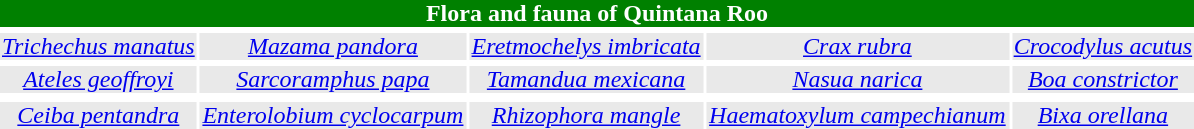<table class="toc" cellpadding=0 cellspacing=2 width=800px style="float:center; margin: 0.5em 0.5em 0.5em 1em; padding: 0.5e">
<tr>
<td colspan=8 style="background:#green; color:white; font-size:100%" align=center bgcolor="green"><strong>Flora and fauna of Quintana Roo</strong></td>
</tr>
<tr>
<td align=center valign=center bgcolor="white"></td>
<td align=center valign=center bgcolor="white"></td>
<td align=center valign=center bgcolor="white"></td>
<td align=center valign=center bgcolor="white"></td>
<td align=center valign=center bgcolor="white"></td>
</tr>
<tr>
<td style="background:#e9e9e9;" align=center><em><a href='#'>Trichechus manatus</a></em></td>
<td style="background:#e9e9e9;" align=center><em><a href='#'>Mazama pandora</a></em></td>
<td style="background:#e9e9e9;" align=center><em><a href='#'>Eretmochelys imbricata</a></em></td>
<td style="background:#e9e9e9;" align=center><em><a href='#'>Crax rubra</a></em></td>
<td style="background:#e9e9e9;" align=center><em><a href='#'>Crocodylus acutus</a></em></td>
</tr>
<tr>
<td align=center valign=center bgcolor="white"></td>
<td align=center valign=center bgcolor="white"></td>
<td align=center valign=center bgcolor="white"></td>
<td align=center valign=center bgcolor="white"></td>
<td align=center valign=center bgcolor="white"></td>
</tr>
<tr>
<td style="background:#e9e9e9;" align=center><em><a href='#'>Ateles geoffroyi</a></em></td>
<td style="background:#e9e9e9;" align=center><em><a href='#'>Sarcoramphus papa</a></em></td>
<td style="background:#e9e9e9;" align=center><em><a href='#'>Tamandua mexicana</a></em></td>
<td style="background:#e9e9e9;" align=center><em><a href='#'>Nasua narica</a></em></td>
<td style="background:#e9e9e9;" align=center><em><a href='#'>Boa constrictor</a></em></td>
</tr>
<tr>
</tr>
<tr>
<td align=center valign=center bgcolor="white"></td>
<td align=center valign=center bgcolor="white"></td>
<td align=center valign=center bgcolor="white"></td>
<td align=center valign=center bgcolor="white"></td>
<td align=center valign=center bgcolor="white"></td>
</tr>
<tr>
<td style="background:#e9e9e9;" align=center><em><a href='#'>Ceiba pentandra</a></em></td>
<td style="background:#e9e9e9;" align=center><em><a href='#'>Enterolobium cyclocarpum</a></em></td>
<td style="background:#e9e9e9;" align=center><em><a href='#'>Rhizophora mangle</a></em></td>
<td style="background:#e9e9e9;" align=center><em><a href='#'>Haematoxylum campechianum</a></em></td>
<td style="background:#e9e9e9;" align=center><em><a href='#'>Bixa orellana</a></em></td>
</tr>
<tr>
</tr>
</table>
